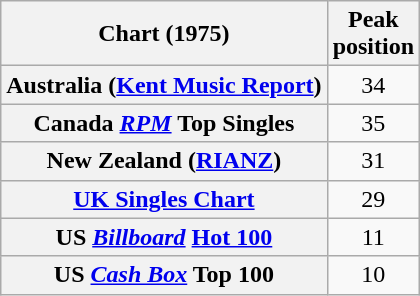<table class="wikitable sortable plainrowheaders">
<tr>
<th scope="col">Chart (1975)</th>
<th scope="col">Peak<br>position</th>
</tr>
<tr>
<th scope="row">Australia (<a href='#'>Kent Music Report</a>)</th>
<td style="text-align:center;">34</td>
</tr>
<tr>
<th scope="row">Canada <em><a href='#'>RPM</a></em> Top Singles</th>
<td style="text-align:center;">35</td>
</tr>
<tr>
<th scope="row">New Zealand (<a href='#'>RIANZ</a>)</th>
<td style="text-align:center;">31</td>
</tr>
<tr>
<th scope="row"><a href='#'>UK Singles Chart</a></th>
<td style="text-align:center;">29</td>
</tr>
<tr>
<th scope="row">US <em><a href='#'>Billboard</a></em> <a href='#'>Hot 100</a></th>
<td style="text-align:center;">11</td>
</tr>
<tr>
<th scope="row">US <a href='#'><em>Cash Box</em></a> Top 100</th>
<td align="center">10</td>
</tr>
</table>
